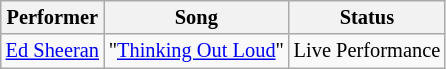<table class="wikitable" style="font-size: 85%">
<tr>
<th>Performer</th>
<th>Song</th>
<th>Status</th>
</tr>
<tr>
<td> <a href='#'>Ed Sheeran</a></td>
<td>"<a href='#'>Thinking Out Loud</a>"</td>
<td>Live Performance</td>
</tr>
</table>
